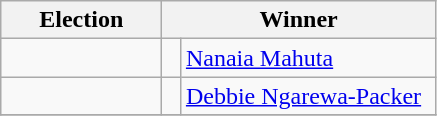<table class=wikitable>
<tr>
<th width=100>Election</th>
<th width=175 colspan=2>Winner</th>
</tr>
<tr>
<td></td>
<td width=5 bgcolor=></td>
<td><a href='#'>Nanaia Mahuta</a></td>
</tr>
<tr>
<td></td>
<td width=5 bgcolor=></td>
<td><a href='#'>Debbie Ngarewa-Packer</a></td>
</tr>
<tr>
</tr>
</table>
